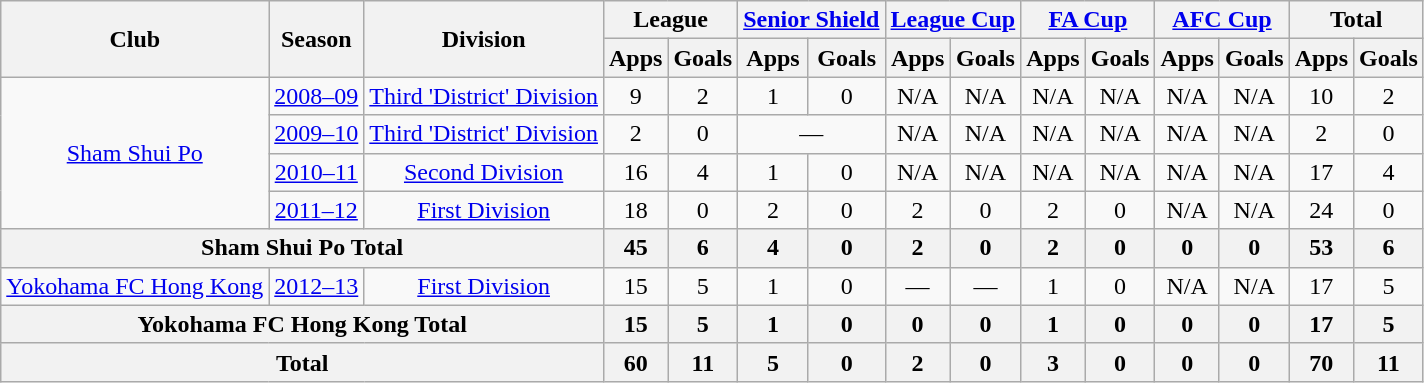<table class="wikitable" style="text-align: center;">
<tr>
<th rowspan="2">Club</th>
<th rowspan="2">Season</th>
<th rowspan="2">Division</th>
<th colspan="2">League</th>
<th colspan="2"><a href='#'>Senior Shield</a></th>
<th colspan="2"><a href='#'>League Cup</a></th>
<th colspan="2"><a href='#'>FA Cup</a></th>
<th colspan="2"><a href='#'>AFC Cup</a></th>
<th colspan="2">Total</th>
</tr>
<tr>
<th>Apps</th>
<th>Goals</th>
<th>Apps</th>
<th>Goals</th>
<th>Apps</th>
<th>Goals</th>
<th>Apps</th>
<th>Goals</th>
<th>Apps</th>
<th>Goals</th>
<th>Apps</th>
<th>Goals</th>
</tr>
<tr>
<td rowspan="4" valign="center"><a href='#'>Sham Shui Po</a></td>
<td><a href='#'>2008–09</a></td>
<td><a href='#'>Third 'District' Division</a></td>
<td>9</td>
<td>2</td>
<td>1</td>
<td>0</td>
<td>N/A</td>
<td>N/A</td>
<td>N/A</td>
<td>N/A</td>
<td>N/A</td>
<td>N/A</td>
<td>10</td>
<td>2</td>
</tr>
<tr>
<td><a href='#'>2009–10</a></td>
<td><a href='#'>Third 'District' Division</a></td>
<td>2</td>
<td>0</td>
<td colspan="2">—</td>
<td>N/A</td>
<td>N/A</td>
<td>N/A</td>
<td>N/A</td>
<td>N/A</td>
<td>N/A</td>
<td>2</td>
<td>0</td>
</tr>
<tr>
<td><a href='#'>2010–11</a></td>
<td><a href='#'>Second Division</a></td>
<td>16</td>
<td>4</td>
<td>1</td>
<td>0</td>
<td>N/A</td>
<td>N/A</td>
<td>N/A</td>
<td>N/A</td>
<td>N/A</td>
<td>N/A</td>
<td>17</td>
<td>4</td>
</tr>
<tr>
<td><a href='#'>2011–12</a></td>
<td><a href='#'>First Division</a></td>
<td>18</td>
<td>0</td>
<td>2</td>
<td>0</td>
<td>2</td>
<td>0</td>
<td>2</td>
<td>0</td>
<td>N/A</td>
<td>N/A</td>
<td>24</td>
<td>0</td>
</tr>
<tr>
<th colspan="3">Sham Shui Po Total</th>
<th>45</th>
<th>6</th>
<th>4</th>
<th>0</th>
<th>2</th>
<th>0</th>
<th>2</th>
<th>0</th>
<th>0</th>
<th>0</th>
<th>53</th>
<th>6</th>
</tr>
<tr>
<td rowspan="1" valign="center"><a href='#'>Yokohama FC Hong Kong</a></td>
<td><a href='#'>2012–13</a></td>
<td><a href='#'>First Division</a></td>
<td>15</td>
<td>5</td>
<td>1</td>
<td>0</td>
<td>—</td>
<td>—</td>
<td>1</td>
<td>0</td>
<td>N/A</td>
<td>N/A</td>
<td>17</td>
<td>5</td>
</tr>
<tr>
<th colspan="3">Yokohama FC Hong Kong Total</th>
<th>15</th>
<th>5</th>
<th>1</th>
<th>0</th>
<th>0</th>
<th>0</th>
<th>1</th>
<th>0</th>
<th>0</th>
<th>0</th>
<th>17</th>
<th>5</th>
</tr>
<tr>
<th colspan="3">Total</th>
<th>60</th>
<th>11</th>
<th>5</th>
<th>0</th>
<th>2</th>
<th>0</th>
<th>3</th>
<th>0</th>
<th>0</th>
<th>0</th>
<th>70</th>
<th>11</th>
</tr>
</table>
